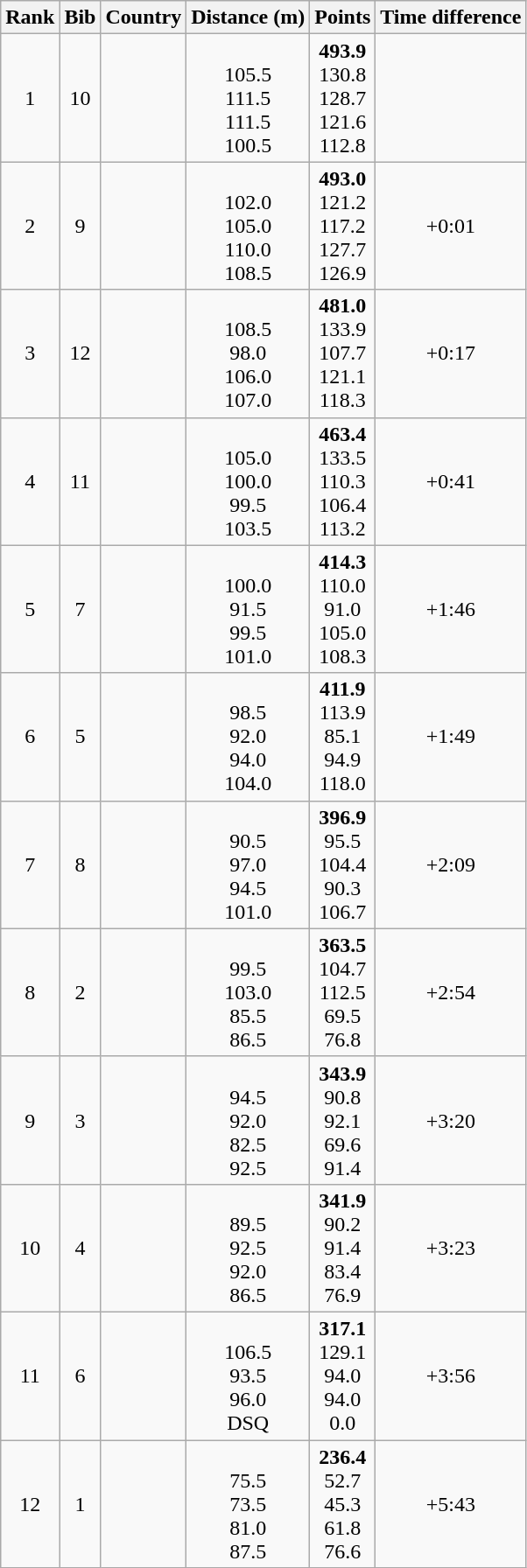<table class="wikitable sortable" style="text-align:center">
<tr>
<th>Rank</th>
<th>Bib</th>
<th>Country</th>
<th>Distance (m)</th>
<th>Points</th>
<th>Time difference</th>
</tr>
<tr>
<td>1</td>
<td>10</td>
<td align=left><br></td>
<td><br>105.5<br>111.5<br>111.5<br>100.5</td>
<td><strong>493.9</strong><br>130.8<br>128.7<br>121.6<br>112.8</td>
<td></td>
</tr>
<tr>
<td>2</td>
<td>9</td>
<td align=left><br></td>
<td><br>102.0<br>105.0<br>110.0<br>108.5</td>
<td><strong>493.0</strong><br>121.2<br>117.2<br>127.7<br>126.9</td>
<td>+0:01</td>
</tr>
<tr>
<td>3</td>
<td>12</td>
<td align=left><br></td>
<td><br>108.5<br>98.0<br>106.0<br>107.0</td>
<td><strong>481.0</strong><br>133.9<br>107.7<br>121.1<br>118.3</td>
<td>+0:17</td>
</tr>
<tr>
<td>4</td>
<td>11</td>
<td align=left><br></td>
<td><br>105.0<br>100.0<br>99.5<br>103.5</td>
<td><strong>463.4</strong><br>133.5<br>110.3<br>106.4<br>113.2</td>
<td>+0:41</td>
</tr>
<tr>
<td>5</td>
<td>7</td>
<td align=left><br></td>
<td><br>100.0<br>91.5<br>99.5<br>101.0</td>
<td><strong>414.3</strong><br>110.0<br>91.0<br>105.0<br>108.3</td>
<td>+1:46</td>
</tr>
<tr>
<td>6</td>
<td>5</td>
<td align=left><br></td>
<td><br>98.5<br>92.0<br>94.0<br>104.0</td>
<td><strong>411.9</strong><br>113.9<br>85.1<br>94.9<br>118.0</td>
<td>+1:49</td>
</tr>
<tr>
<td>7</td>
<td>8</td>
<td align=left><br></td>
<td><br>90.5<br>97.0<br>94.5<br>101.0</td>
<td><strong>396.9</strong><br>95.5<br>104.4<br>90.3<br>106.7</td>
<td>+2:09</td>
</tr>
<tr>
<td>8</td>
<td>2</td>
<td align=left><br></td>
<td><br>99.5<br>103.0<br>85.5<br>86.5</td>
<td><strong>363.5</strong><br>104.7<br>112.5<br>69.5<br>76.8</td>
<td>+2:54</td>
</tr>
<tr>
<td>9</td>
<td>3</td>
<td align=left><br></td>
<td><br>94.5<br>92.0<br>82.5<br>92.5</td>
<td><strong>343.9</strong><br>90.8<br>92.1<br>69.6<br>91.4</td>
<td>+3:20</td>
</tr>
<tr>
<td>10</td>
<td>4</td>
<td align=left><br></td>
<td><br>89.5<br>92.5<br>92.0<br>86.5</td>
<td><strong>341.9</strong><br>90.2<br>91.4<br>83.4<br>76.9</td>
<td>+3:23</td>
</tr>
<tr>
<td>11</td>
<td>6</td>
<td align=left><br></td>
<td><br>106.5<br>93.5<br>96.0<br>DSQ</td>
<td><strong>317.1</strong><br>129.1<br>94.0<br>94.0<br>0.0</td>
<td>+3:56</td>
</tr>
<tr>
<td>12</td>
<td>1</td>
<td align=left><br></td>
<td><br>75.5<br>73.5<br>81.0<br>87.5</td>
<td><strong>236.4</strong><br>52.7<br>45.3<br>61.8<br>76.6</td>
<td>+5:43</td>
</tr>
</table>
